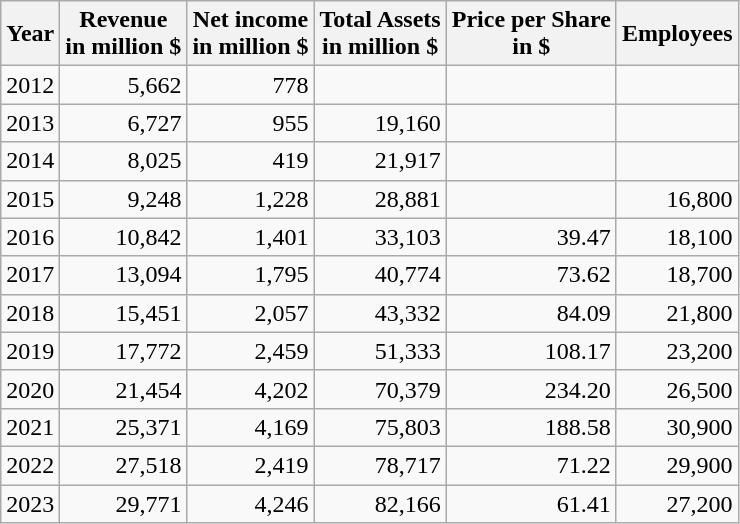<table class="wikitable float-left" style="text-align: right;">
<tr>
<th>Year</th>
<th>Revenue<br>in million $</th>
<th>Net income<br>in million $</th>
<th>Total Assets<br>in million $</th>
<th>Price per Share<br>in $</th>
<th>Employees</th>
</tr>
<tr>
<td>2012</td>
<td>5,662</td>
<td>778</td>
<td></td>
<td></td>
<td></td>
</tr>
<tr>
<td>2013</td>
<td>6,727</td>
<td>955</td>
<td>19,160</td>
<td></td>
<td></td>
</tr>
<tr>
<td>2014</td>
<td>8,025</td>
<td>419</td>
<td>21,917</td>
<td></td>
<td></td>
</tr>
<tr>
<td>2015</td>
<td>9,248</td>
<td>1,228</td>
<td>28,881</td>
<td></td>
<td>16,800</td>
</tr>
<tr>
<td>2016</td>
<td>10,842</td>
<td>1,401</td>
<td>33,103</td>
<td>39.47</td>
<td>18,100</td>
</tr>
<tr>
<td>2017</td>
<td>13,094</td>
<td>1,795</td>
<td>40,774</td>
<td>73.62</td>
<td>18,700</td>
</tr>
<tr>
<td>2018</td>
<td>15,451</td>
<td>2,057</td>
<td>43,332</td>
<td>84.09</td>
<td>21,800</td>
</tr>
<tr>
<td>2019</td>
<td>17,772</td>
<td>2,459</td>
<td>51,333</td>
<td>108.17</td>
<td>23,200</td>
</tr>
<tr>
<td>2020</td>
<td>21,454</td>
<td>4,202</td>
<td>70,379</td>
<td>234.20</td>
<td>26,500</td>
</tr>
<tr>
<td>2021</td>
<td>25,371</td>
<td>4,169</td>
<td>75,803</td>
<td>188.58</td>
<td>30,900</td>
</tr>
<tr>
<td>2022</td>
<td>27,518</td>
<td>2,419</td>
<td>78,717</td>
<td>71.22</td>
<td>29,900</td>
</tr>
<tr>
<td>2023</td>
<td>29,771</td>
<td>4,246</td>
<td>82,166</td>
<td>61.41</td>
<td>27,200</td>
</tr>
</table>
